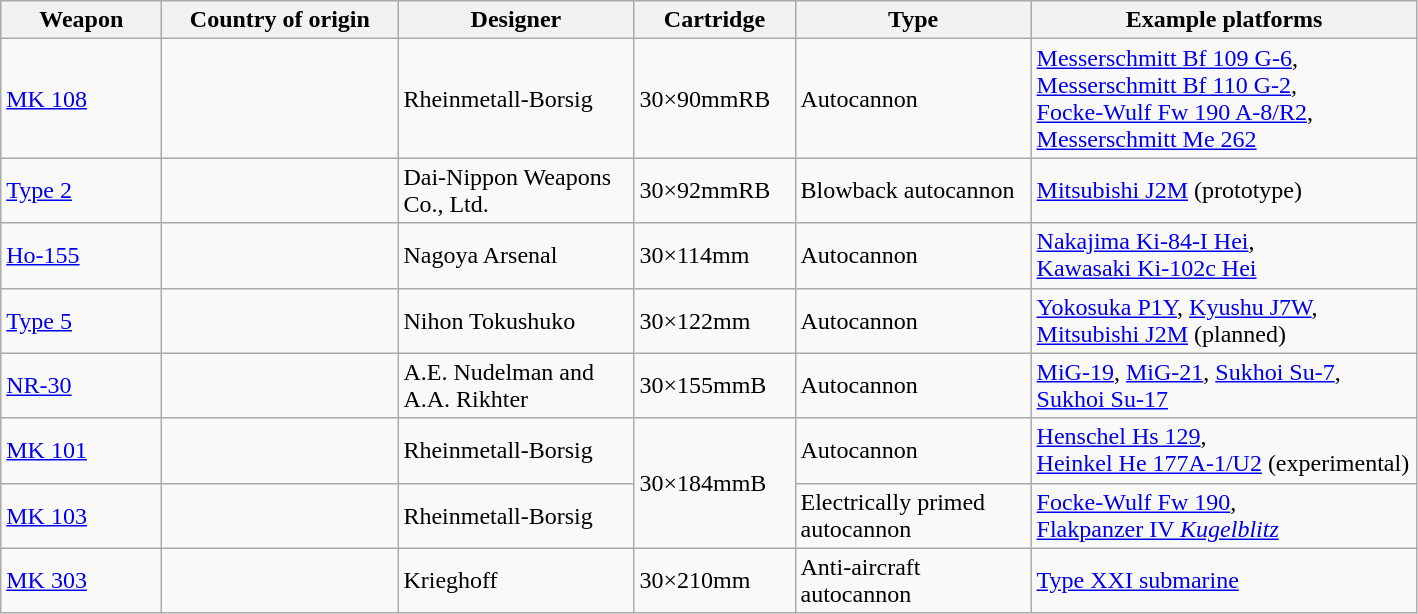<table class="wikitable">
<tr>
<th style="width: 100px;">Weapon</th>
<th style="width: 150px;">Country of origin</th>
<th style="width: 150px;">Designer</th>
<th style="width: 100px;">Cartridge</th>
<th style="width: 150px;">Type</th>
<th style="width: 250px;">Example platforms</th>
</tr>
<tr>
<td><a href='#'>MK 108</a></td>
<td></td>
<td>Rheinmetall-Borsig</td>
<td>30×90mmRB</td>
<td>Autocannon</td>
<td><a href='#'>Messerschmitt Bf 109 G-6</a>, <a href='#'>Messerschmitt Bf 110 G-2</a>,<br><a href='#'>Focke-Wulf Fw 190 A-8/R2</a>, <a href='#'>Messerschmitt Me 262</a></td>
</tr>
<tr>
<td><a href='#'>Type 2</a></td>
<td></td>
<td>Dai-Nippon Weapons Co., Ltd.</td>
<td>30×92mmRB</td>
<td>Blowback autocannon</td>
<td><a href='#'>Mitsubishi J2M</a> (prototype)</td>
</tr>
<tr>
<td><a href='#'>Ho-155</a></td>
<td></td>
<td>Nagoya Arsenal</td>
<td>30×114mm</td>
<td>Autocannon</td>
<td><a href='#'>Nakajima Ki-84-I Hei</a>,<br><a href='#'>Kawasaki Ki-102c Hei</a></td>
</tr>
<tr>
<td><a href='#'>Type 5</a></td>
<td></td>
<td>Nihon Tokushuko</td>
<td>30×122mm</td>
<td>Autocannon</td>
<td><a href='#'>Yokosuka P1Y</a>, <a href='#'>Kyushu J7W</a>,<br><a href='#'>Mitsubishi J2M</a> (planned)</td>
</tr>
<tr>
<td><a href='#'>NR-30</a></td>
<td></td>
<td>A.E. Nudelman and A.A. Rikhter</td>
<td>30×155mmB</td>
<td>Autocannon</td>
<td><a href='#'>MiG-19</a>, <a href='#'>MiG-21</a>, <a href='#'>Sukhoi Su-7</a>,<br><a href='#'>Sukhoi Su-17</a></td>
</tr>
<tr>
<td><a href='#'>MK 101</a></td>
<td></td>
<td>Rheinmetall-Borsig</td>
<td rowspan="2">30×184mmB</td>
<td>Autocannon</td>
<td><a href='#'>Henschel Hs 129</a>,<br><a href='#'>Heinkel He 177A-1/U2</a> (experimental)</td>
</tr>
<tr>
<td><a href='#'>MK 103</a></td>
<td></td>
<td>Rheinmetall-Borsig</td>
<td>Electrically primed autocannon</td>
<td><a href='#'>Focke-Wulf Fw 190</a>,<br><a href='#'>Flakpanzer IV <em>Kugelblitz</em></a></td>
</tr>
<tr>
<td><a href='#'>MK 303</a></td>
<td></td>
<td>Krieghoff</td>
<td>30×210mm</td>
<td>Anti-aircraft autocannon</td>
<td><a href='#'>Type XXI submarine</a></td>
</tr>
</table>
